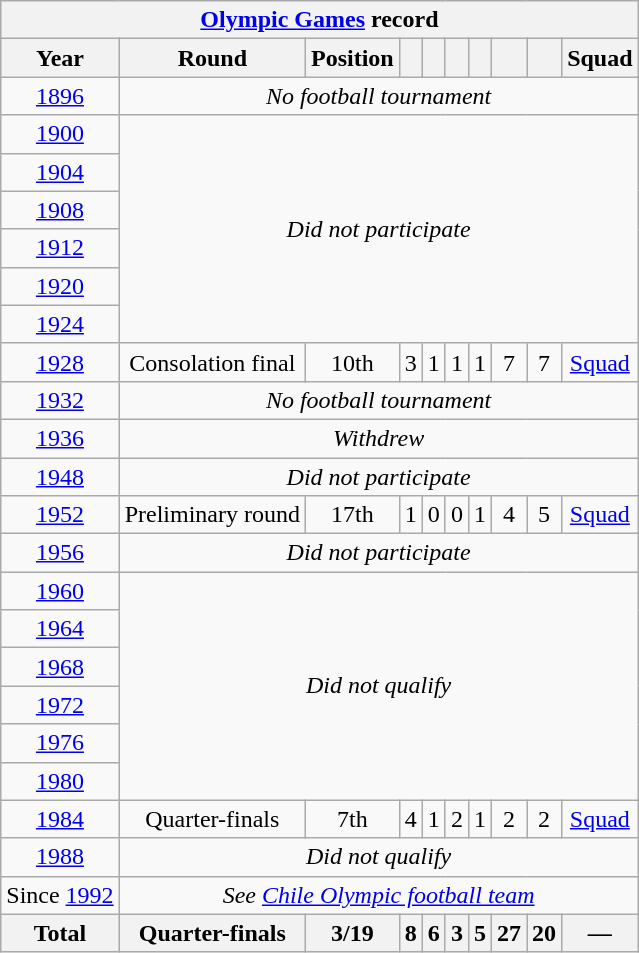<table class="wikitable" style="text-align: center;">
<tr>
<th colspan=10><a href='#'>Olympic Games</a> record</th>
</tr>
<tr>
<th>Year</th>
<th>Round</th>
<th>Position</th>
<th></th>
<th></th>
<th></th>
<th></th>
<th></th>
<th></th>
<th>Squad</th>
</tr>
<tr>
<td> <a href='#'>1896</a></td>
<td colspan=9 rowspan=1><em>No football tournament</em></td>
</tr>
<tr>
<td> <a href='#'>1900</a></td>
<td colspan=9 rowspan=6><em>Did not participate</em></td>
</tr>
<tr>
<td> <a href='#'>1904</a></td>
</tr>
<tr>
<td> <a href='#'>1908</a></td>
</tr>
<tr>
<td> <a href='#'>1912</a></td>
</tr>
<tr>
<td> <a href='#'>1920</a></td>
</tr>
<tr>
<td> <a href='#'>1924</a></td>
</tr>
<tr>
<td> <a href='#'>1928</a></td>
<td>Consolation final</td>
<td>10th</td>
<td>3</td>
<td>1</td>
<td>1</td>
<td>1</td>
<td>7</td>
<td>7</td>
<td><a href='#'>Squad</a></td>
</tr>
<tr>
<td><a href='#'>1932</a></td>
<td colspan=9 rowspan=1><em>No football tournament</em></td>
</tr>
<tr>
<td><a href='#'>1936</a></td>
<td colspan=9 rowspan=1><em>Withdrew</em></td>
</tr>
<tr>
<td> <a href='#'>1948</a></td>
<td colspan=9 rowspan=1><em>Did not participate</em></td>
</tr>
<tr>
<td> <a href='#'>1952</a></td>
<td>Preliminary round</td>
<td>17th</td>
<td>1</td>
<td>0</td>
<td>0</td>
<td>1</td>
<td>4</td>
<td>5</td>
<td><a href='#'>Squad</a></td>
</tr>
<tr>
<td> <a href='#'>1956</a></td>
<td colspan=9 rowspan=1><em>Did not participate</em></td>
</tr>
<tr>
<td> <a href='#'>1960</a></td>
<td colspan=9 rowspan=6><em>Did not qualify</em></td>
</tr>
<tr>
<td> <a href='#'>1964</a></td>
</tr>
<tr>
<td> <a href='#'>1968</a></td>
</tr>
<tr>
<td> <a href='#'>1972</a></td>
</tr>
<tr>
<td> <a href='#'>1976</a></td>
</tr>
<tr>
<td> <a href='#'>1980</a></td>
</tr>
<tr>
<td> <a href='#'>1984</a></td>
<td>Quarter-finals</td>
<td>7th</td>
<td>4</td>
<td>1</td>
<td>2</td>
<td>1</td>
<td>2</td>
<td>2</td>
<td><a href='#'>Squad</a></td>
</tr>
<tr>
<td> <a href='#'>1988</a></td>
<td colspan=9 rowspan=1><em>Did not qualify</em></td>
</tr>
<tr>
<td>Since <a href='#'>1992</a></td>
<td colspan=9><em>See <a href='#'>Chile Olympic football team</a></em></td>
</tr>
<tr>
<th>Total</th>
<th>Quarter-finals</th>
<th>3/19</th>
<th>8</th>
<th>6</th>
<th>3</th>
<th>5</th>
<th>27</th>
<th>20</th>
<th>—</th>
</tr>
</table>
